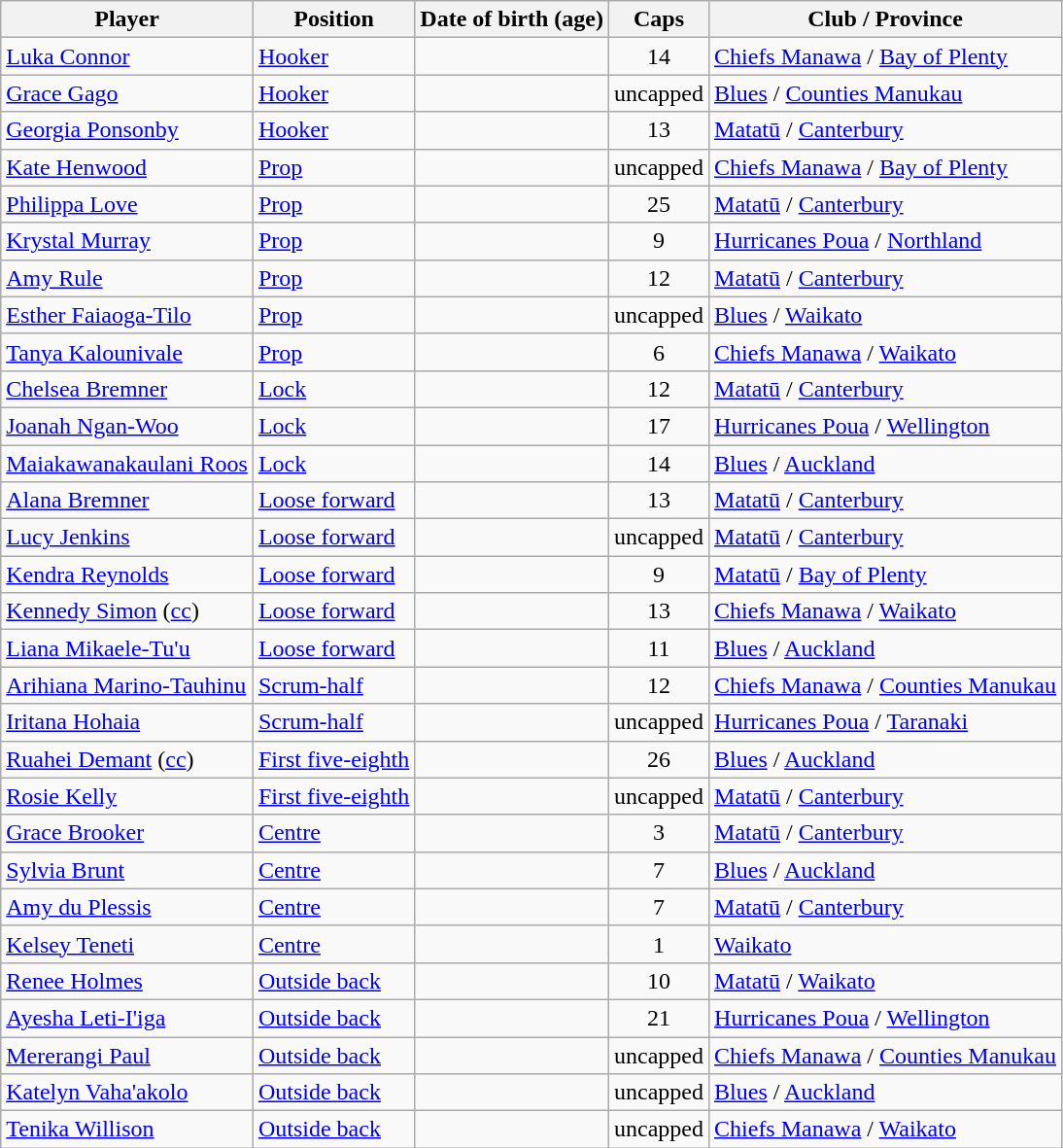<table class="wikitable sortable">
<tr>
<th>Player</th>
<th>Position</th>
<th>Date of birth (age)</th>
<th>Caps</th>
<th>Club / Province</th>
</tr>
<tr>
<td><a href='#'>Luka Connor</a></td>
<td><a href='#'>Hooker</a></td>
<td></td>
<td align="center">14</td>
<td> <a href='#'>Chiefs Manawa</a> / <a href='#'>Bay of Plenty</a></td>
</tr>
<tr>
<td><a href='#'>Grace Gago</a></td>
<td><a href='#'>Hooker</a></td>
<td></td>
<td align="center">uncapped</td>
<td> <a href='#'>Blues</a> / <a href='#'>Counties Manukau</a></td>
</tr>
<tr>
<td><a href='#'>Georgia Ponsonby</a></td>
<td><a href='#'>Hooker</a></td>
<td></td>
<td align="center">13</td>
<td> <a href='#'>Matatū</a> / <a href='#'>Canterbury</a></td>
</tr>
<tr>
<td><a href='#'>Kate Henwood</a></td>
<td><a href='#'>Prop</a></td>
<td></td>
<td align="center">uncapped</td>
<td> <a href='#'>Chiefs Manawa</a> / <a href='#'>Bay of Plenty</a></td>
</tr>
<tr>
<td><a href='#'>Philippa Love</a></td>
<td><a href='#'>Prop</a></td>
<td></td>
<td align="center">25</td>
<td> <a href='#'>Matatū</a> / <a href='#'>Canterbury</a></td>
</tr>
<tr>
<td><a href='#'>Krystal Murray</a></td>
<td><a href='#'>Prop</a></td>
<td></td>
<td align="center">9</td>
<td> <a href='#'>Hurricanes Poua</a> / <a href='#'>Northland</a></td>
</tr>
<tr>
<td><a href='#'>Amy Rule</a></td>
<td><a href='#'>Prop</a></td>
<td></td>
<td align="center">12</td>
<td> <a href='#'>Matatū</a> / <a href='#'>Canterbury</a></td>
</tr>
<tr>
<td><a href='#'>Esther Faiaoga-Tilo</a></td>
<td><a href='#'>Prop</a></td>
<td></td>
<td align="center">uncapped</td>
<td> <a href='#'>Blues</a> / <a href='#'>Waikato</a></td>
</tr>
<tr>
<td><a href='#'>Tanya Kalounivale</a></td>
<td><a href='#'>Prop</a></td>
<td></td>
<td align="center">6</td>
<td> <a href='#'>Chiefs Manawa</a> / <a href='#'>Waikato</a></td>
</tr>
<tr>
<td><a href='#'>Chelsea Bremner</a></td>
<td><a href='#'>Lock</a></td>
<td></td>
<td align="center">12</td>
<td> <a href='#'>Matatū</a> / <a href='#'>Canterbury</a></td>
</tr>
<tr>
<td><a href='#'>Joanah Ngan-Woo</a></td>
<td><a href='#'>Lock</a></td>
<td></td>
<td align="center">17</td>
<td> <a href='#'>Hurricanes Poua</a> / <a href='#'>Wellington</a></td>
</tr>
<tr>
<td><a href='#'>Maiakawanakaulani Roos</a></td>
<td><a href='#'>Lock</a></td>
<td></td>
<td align="center">14</td>
<td> <a href='#'>Blues</a> / <a href='#'>Auckland</a></td>
</tr>
<tr>
<td><a href='#'>Alana Bremner</a></td>
<td><a href='#'>Loose forward</a></td>
<td></td>
<td align="center">13</td>
<td> <a href='#'>Matatū</a> / <a href='#'>Canterbury</a></td>
</tr>
<tr>
<td><a href='#'>Lucy Jenkins</a></td>
<td><a href='#'>Loose forward</a></td>
<td></td>
<td align="center">uncapped</td>
<td> <a href='#'>Matatū</a> / <a href='#'>Canterbury</a></td>
</tr>
<tr>
<td><a href='#'>Kendra Reynolds</a></td>
<td><a href='#'>Loose forward</a></td>
<td></td>
<td align="center">9</td>
<td> <a href='#'>Matatū</a> / <a href='#'>Bay of Plenty</a></td>
</tr>
<tr>
<td><a href='#'>Kennedy Simon</a> (<a href='#'>cc</a>)</td>
<td><a href='#'>Loose forward</a></td>
<td></td>
<td align="center">13</td>
<td> <a href='#'>Chiefs Manawa</a> / <a href='#'>Waikato</a></td>
</tr>
<tr>
<td><a href='#'>Liana Mikaele-Tu'u</a></td>
<td><a href='#'>Loose forward</a></td>
<td></td>
<td align="center">11</td>
<td> <a href='#'>Blues</a> / <a href='#'>Auckland</a></td>
</tr>
<tr>
<td><a href='#'>Arihiana Marino-Tauhinu</a></td>
<td><a href='#'>Scrum-half</a></td>
<td></td>
<td align="center">12</td>
<td> <a href='#'>Chiefs Manawa</a> / <a href='#'>Counties Manukau</a></td>
</tr>
<tr>
<td><a href='#'>Iritana Hohaia</a></td>
<td><a href='#'>Scrum-half</a></td>
<td></td>
<td align="center">uncapped</td>
<td> <a href='#'>Hurricanes Poua</a> / <a href='#'>Taranaki</a></td>
</tr>
<tr>
<td><a href='#'>Ruahei Demant</a> (<a href='#'>cc</a>)</td>
<td><a href='#'>First five-eighth</a></td>
<td></td>
<td align="center">26</td>
<td> <a href='#'>Blues</a> / <a href='#'>Auckland</a></td>
</tr>
<tr>
<td><a href='#'>Rosie Kelly</a></td>
<td><a href='#'>First five-eighth</a></td>
<td></td>
<td align="center">uncapped</td>
<td> <a href='#'>Matatū</a> / <a href='#'>Canterbury</a></td>
</tr>
<tr>
<td><a href='#'>Grace Brooker</a></td>
<td><a href='#'>Centre</a></td>
<td></td>
<td align="center">3</td>
<td> <a href='#'>Matatū</a> / <a href='#'>Canterbury</a></td>
</tr>
<tr>
<td><a href='#'>Sylvia Brunt</a></td>
<td><a href='#'>Centre</a></td>
<td></td>
<td align="center">7</td>
<td> <a href='#'>Blues</a> / <a href='#'>Auckland</a></td>
</tr>
<tr>
<td><a href='#'>Amy du Plessis</a></td>
<td><a href='#'>Centre</a></td>
<td></td>
<td align="center">7</td>
<td> <a href='#'>Matatū</a> / <a href='#'>Canterbury</a></td>
</tr>
<tr>
<td><a href='#'>Kelsey Teneti</a></td>
<td><a href='#'>Centre</a></td>
<td></td>
<td align="center">1</td>
<td> <a href='#'>Waikato</a></td>
</tr>
<tr>
<td><a href='#'>Renee Holmes</a></td>
<td><a href='#'>Outside back</a></td>
<td></td>
<td align="center">10</td>
<td> <a href='#'>Matatū</a> / <a href='#'>Waikato</a></td>
</tr>
<tr>
<td><a href='#'>Ayesha Leti-I'iga</a></td>
<td><a href='#'>Outside back</a></td>
<td></td>
<td align="center">21</td>
<td> <a href='#'>Hurricanes Poua</a> / <a href='#'>Wellington</a></td>
</tr>
<tr>
<td><a href='#'>Mererangi Paul</a></td>
<td><a href='#'>Outside back</a></td>
<td></td>
<td align="center">uncapped</td>
<td> <a href='#'>Chiefs Manawa</a> / <a href='#'>Counties Manukau</a></td>
</tr>
<tr>
<td><a href='#'>Katelyn Vaha'akolo</a></td>
<td><a href='#'>Outside back</a></td>
<td></td>
<td align="center">uncapped</td>
<td> <a href='#'>Blues</a> / <a href='#'>Auckland</a></td>
</tr>
<tr>
<td><a href='#'>Tenika Willison</a></td>
<td><a href='#'>Outside back</a></td>
<td></td>
<td align="center">uncapped</td>
<td> <a href='#'>Chiefs Manawa</a> / <a href='#'>Waikato</a></td>
</tr>
</table>
